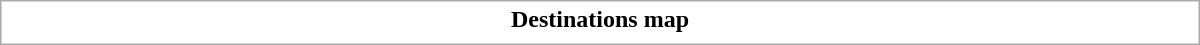<table class="collapsible collapsed" style="border:1px #aaa solid; width:50em; margin:0.2em auto">
<tr>
<th>Destinations map</th>
</tr>
<tr>
<td></td>
</tr>
</table>
